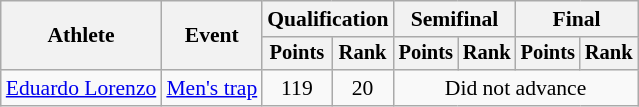<table class="wikitable" style="font-size:90%">
<tr>
<th rowspan="2">Athlete</th>
<th rowspan="2">Event</th>
<th colspan=2>Qualification</th>
<th colspan=2>Semifinal</th>
<th colspan=2>Final</th>
</tr>
<tr style="font-size:95%">
<th>Points</th>
<th>Rank</th>
<th>Points</th>
<th>Rank</th>
<th>Points</th>
<th>Rank</th>
</tr>
<tr align=center>
<td align=left><a href='#'>Eduardo Lorenzo</a></td>
<td align=left><a href='#'>Men's trap</a></td>
<td>119</td>
<td>20</td>
<td colspan=4>Did not advance</td>
</tr>
</table>
